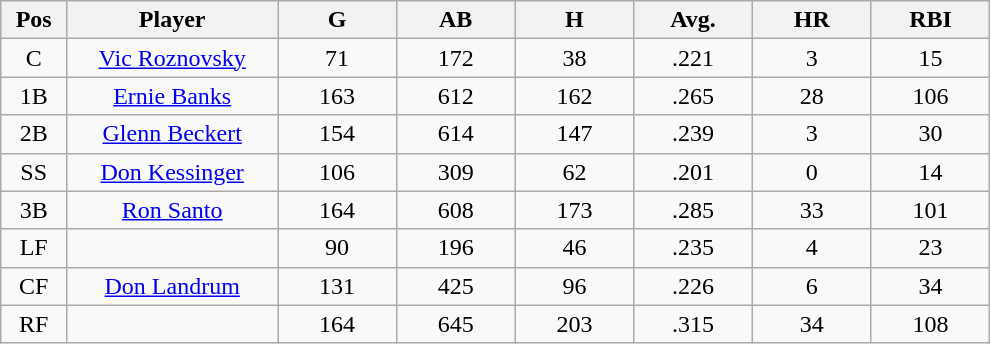<table class="wikitable sortable">
<tr>
<th bgcolor="#DDDDFF" width="5%">Pos</th>
<th bgcolor="#DDDDFF" width="16%">Player</th>
<th bgcolor="#DDDDFF" width="9%">G</th>
<th bgcolor="#DDDDFF" width="9%">AB</th>
<th bgcolor="#DDDDFF" width="9%">H</th>
<th bgcolor="#DDDDFF" width="9%">Avg.</th>
<th bgcolor="#DDDDFF" width="9%">HR</th>
<th bgcolor="#DDDDFF" width="9%">RBI</th>
</tr>
<tr align="center">
<td>C</td>
<td><a href='#'>Vic Roznovsky</a></td>
<td>71</td>
<td>172</td>
<td>38</td>
<td>.221</td>
<td>3</td>
<td>15</td>
</tr>
<tr align="center">
<td>1B</td>
<td><a href='#'>Ernie Banks</a></td>
<td>163</td>
<td>612</td>
<td>162</td>
<td>.265</td>
<td>28</td>
<td>106</td>
</tr>
<tr align="center">
<td>2B</td>
<td><a href='#'>Glenn Beckert</a></td>
<td>154</td>
<td>614</td>
<td>147</td>
<td>.239</td>
<td>3</td>
<td>30</td>
</tr>
<tr align="center">
<td>SS</td>
<td><a href='#'>Don Kessinger</a></td>
<td>106</td>
<td>309</td>
<td>62</td>
<td>.201</td>
<td>0</td>
<td>14</td>
</tr>
<tr align="center">
<td>3B</td>
<td><a href='#'>Ron Santo</a></td>
<td>164</td>
<td>608</td>
<td>173</td>
<td>.285</td>
<td>33</td>
<td>101</td>
</tr>
<tr align="center">
<td>LF</td>
<td></td>
<td>90</td>
<td>196</td>
<td>46</td>
<td>.235</td>
<td>4</td>
<td>23</td>
</tr>
<tr align="center">
<td>CF</td>
<td><a href='#'>Don Landrum</a></td>
<td>131</td>
<td>425</td>
<td>96</td>
<td>.226</td>
<td>6</td>
<td>34</td>
</tr>
<tr align="center">
<td>RF</td>
<td></td>
<td>164</td>
<td>645</td>
<td>203</td>
<td>.315</td>
<td>34</td>
<td>108</td>
</tr>
</table>
